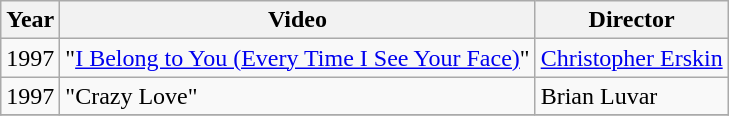<table class="wikitable">
<tr>
<th>Year</th>
<th>Video</th>
<th>Director</th>
</tr>
<tr>
<td>1997</td>
<td>"<a href='#'>I Belong to You (Every Time I See Your Face)</a>"</td>
<td><a href='#'>Christopher Erskin</a></td>
</tr>
<tr>
<td>1997</td>
<td>"Crazy Love"</td>
<td>Brian Luvar</td>
</tr>
<tr>
</tr>
</table>
